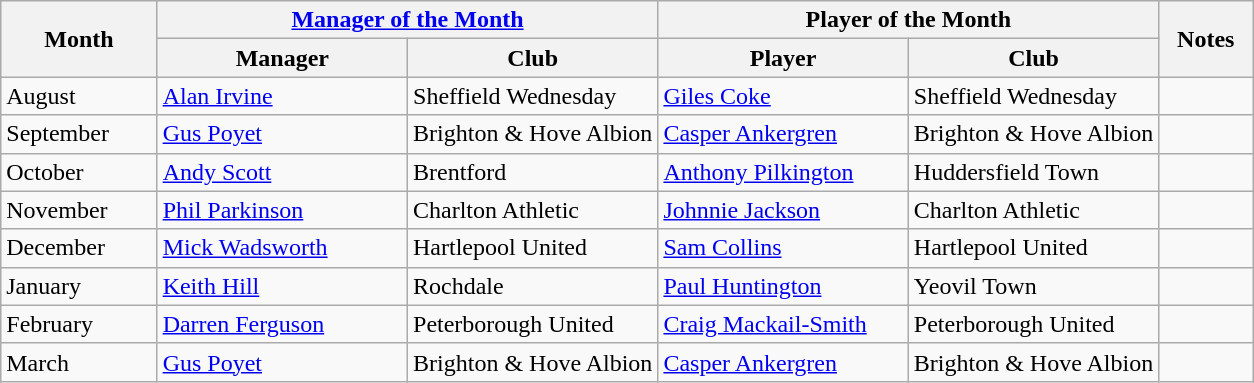<table class="wikitable">
<tr>
<th rowspan="2">Month</th>
<th colspan="2"><a href='#'>Manager of the Month</a></th>
<th colspan="2">Player of the Month</th>
<th rowspan="2">Notes</th>
</tr>
<tr>
<th width=20%>Manager</th>
<th width=20%>Club</th>
<th width=20%>Player</th>
<th width=20%>Club</th>
</tr>
<tr>
<td>August</td>
<td> <a href='#'>Alan Irvine</a></td>
<td>Sheffield Wednesday</td>
<td> <a href='#'>Giles Coke</a></td>
<td>Sheffield Wednesday</td>
<td align=center></td>
</tr>
<tr>
<td>September</td>
<td> <a href='#'>Gus Poyet</a></td>
<td>Brighton & Hove Albion</td>
<td> <a href='#'>Casper Ankergren</a></td>
<td>Brighton & Hove Albion</td>
<td align=center></td>
</tr>
<tr>
<td>October</td>
<td> <a href='#'>Andy Scott</a></td>
<td>Brentford</td>
<td> <a href='#'>Anthony Pilkington</a></td>
<td>Huddersfield Town</td>
<td align=center></td>
</tr>
<tr>
<td>November</td>
<td> <a href='#'>Phil Parkinson</a></td>
<td>Charlton Athletic</td>
<td> <a href='#'>Johnnie Jackson</a></td>
<td>Charlton Athletic</td>
<td align=center></td>
</tr>
<tr>
<td>December</td>
<td> <a href='#'>Mick Wadsworth</a></td>
<td>Hartlepool United</td>
<td> <a href='#'>Sam Collins</a></td>
<td>Hartlepool United</td>
<td align=center></td>
</tr>
<tr>
<td>January</td>
<td> <a href='#'>Keith Hill</a></td>
<td>Rochdale</td>
<td> <a href='#'>Paul Huntington</a></td>
<td>Yeovil Town</td>
<td align=center></td>
</tr>
<tr>
<td>February</td>
<td> <a href='#'>Darren Ferguson</a></td>
<td>Peterborough United</td>
<td> <a href='#'>Craig Mackail-Smith</a></td>
<td>Peterborough United</td>
<td align=center></td>
</tr>
<tr>
<td>March</td>
<td> <a href='#'>Gus Poyet</a></td>
<td>Brighton & Hove Albion</td>
<td> <a href='#'>Casper Ankergren</a></td>
<td>Brighton & Hove Albion</td>
<td align=center></td>
</tr>
</table>
